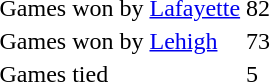<table style="padding:0px; spacing:0px; background:transparent;">
<tr>
<td>Games won by <a href='#'>Lafayette</a></td>
<td><div>82</div></td>
</tr>
<tr>
<td>Games won by <a href='#'>Lehigh</a></td>
<td><div>73</div></td>
</tr>
<tr>
<td>Games tied</td>
<td><div>5</div></td>
</tr>
</table>
